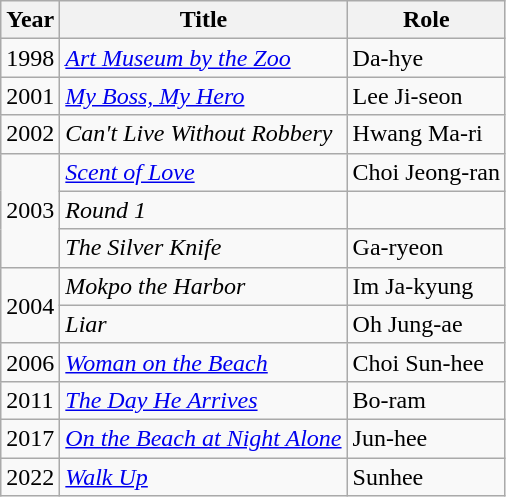<table class="wikitable sortable">
<tr>
<th>Year</th>
<th>Title</th>
<th>Role</th>
</tr>
<tr>
<td>1998</td>
<td><em><a href='#'>Art Museum by the Zoo</a></em></td>
<td>Da-hye</td>
</tr>
<tr>
<td>2001</td>
<td><em><a href='#'>My Boss, My Hero</a></em></td>
<td>Lee Ji-seon</td>
</tr>
<tr>
<td>2002</td>
<td><em>Can't Live Without Robbery</em></td>
<td>Hwang Ma-ri</td>
</tr>
<tr>
<td rowspan=3>2003</td>
<td><em><a href='#'>Scent of Love</a></em></td>
<td>Choi Jeong-ran</td>
</tr>
<tr>
<td><em>Round 1</em></td>
<td></td>
</tr>
<tr>
<td><em>The Silver Knife</em></td>
<td>Ga-ryeon</td>
</tr>
<tr>
<td rowspan=2>2004</td>
<td><em>Mokpo the Harbor</em></td>
<td>Im Ja-kyung</td>
</tr>
<tr>
<td><em>Liar</em></td>
<td>Oh Jung-ae</td>
</tr>
<tr>
<td>2006</td>
<td><em><a href='#'>Woman on the Beach</a></em></td>
<td>Choi Sun-hee</td>
</tr>
<tr>
<td>2011</td>
<td><em><a href='#'>The Day He Arrives</a></em></td>
<td>Bo-ram</td>
</tr>
<tr>
<td>2017</td>
<td><em><a href='#'>On the Beach at Night Alone</a></em></td>
<td>Jun-hee</td>
</tr>
<tr>
<td>2022</td>
<td><em><a href='#'>Walk Up</a></em></td>
<td>Sunhee</td>
</tr>
</table>
